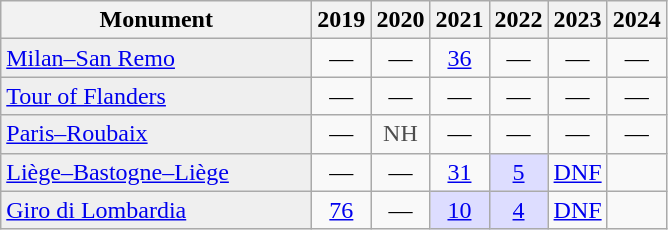<table class="wikitable">
<tr>
<th scope="col" width=200>Monument</th>
<th scope="col">2019</th>
<th scope="col">2020</th>
<th scope="col">2021</th>
<th scope="col">2022</th>
<th scope="col">2023</th>
<th scope="col">2024</th>
</tr>
<tr style="text-align:center;">
<td style="text-align:left; background:#efefef;"><a href='#'>Milan–San Remo</a></td>
<td>—</td>
<td>—</td>
<td><a href='#'>36</a></td>
<td>—</td>
<td>—</td>
<td>—</td>
</tr>
<tr style="text-align:center;">
<td style="text-align:left; background:#efefef;"><a href='#'>Tour of Flanders</a></td>
<td>—</td>
<td>—</td>
<td>—</td>
<td>—</td>
<td>—</td>
<td>—</td>
</tr>
<tr style="text-align:center;">
<td style="text-align:left; background:#efefef;"><a href='#'>Paris–Roubaix</a></td>
<td>—</td>
<td style="color:#4d4d4d;">NH</td>
<td>—</td>
<td>—</td>
<td>—</td>
<td>—</td>
</tr>
<tr style="text-align:center;">
<td style="text-align:left; background:#efefef;"><a href='#'>Liège–Bastogne–Liège</a></td>
<td>—</td>
<td>—</td>
<td><a href='#'>31</a></td>
<td style="background:#ddf;"><a href='#'>5</a></td>
<td><a href='#'>DNF</a></td>
</tr>
<tr style="text-align:center;">
<td style="text-align:left; background:#efefef;"><a href='#'>Giro di Lombardia</a></td>
<td><a href='#'>76</a></td>
<td>—</td>
<td style="background:#ddf;"><a href='#'>10</a></td>
<td style="background:#ddf;"><a href='#'>4</a></td>
<td><a href='#'>DNF</a></td>
<td></td>
</tr>
</table>
